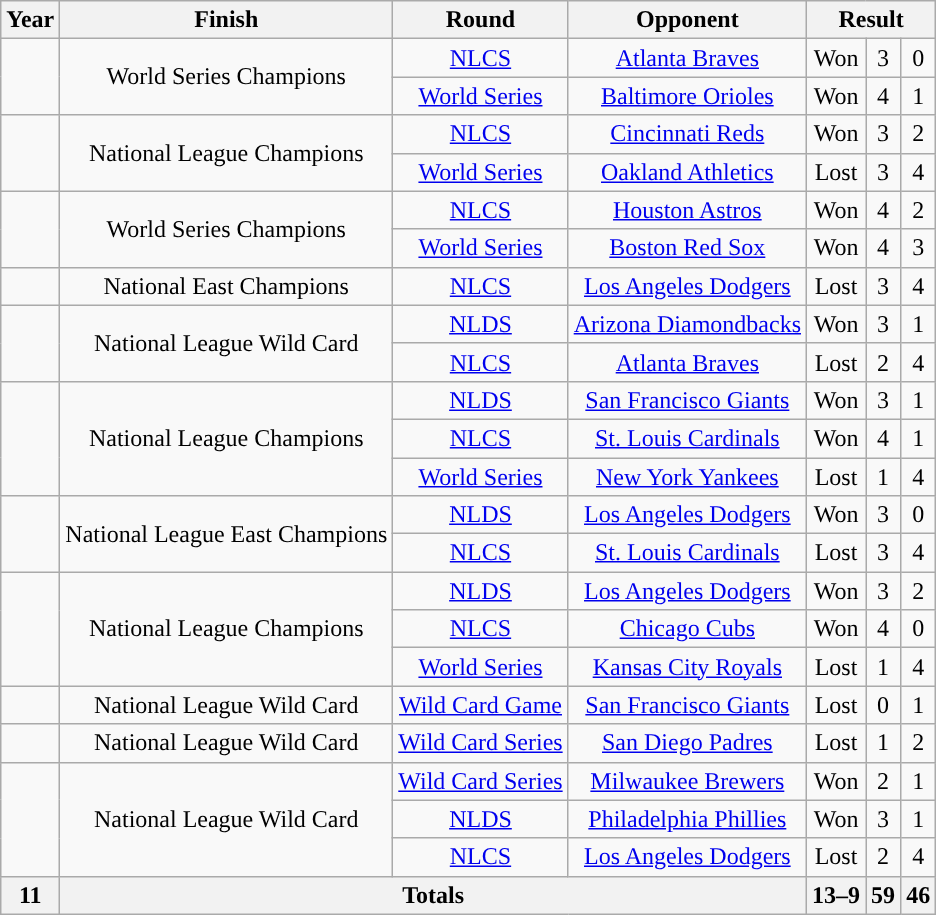<table class="wikitable">
<tr>
<th colspan=1>Year</th>
<th colspan=1>Finish</th>
<th colspan=1>Round</th>
<th colspan=1>Opponent</th>
<th colspan=3>Result</th>
</tr>
<tr>
<td align="center" rowspan="2"></td>
<td align="center" rowspan="2">World Series Champions</td>
<td align="center"><a href='#'>NLCS</a></td>
<td align="center"><a href='#'>Atlanta Braves</a></td>
<td align="center">Won</td>
<td align="center">3</td>
<td align="center">0</td>
</tr>
<tr>
<td align="center"><a href='#'>World Series</a></td>
<td align="center"><a href='#'>Baltimore Orioles</a></td>
<td align="center">Won</td>
<td align="center">4</td>
<td align="center">1</td>
</tr>
<tr>
<td align="center" rowspan="2"></td>
<td align="center" rowspan="2">National League Champions</td>
<td align="center"><a href='#'>NLCS</a></td>
<td align="center"><a href='#'>Cincinnati Reds</a></td>
<td align="center">Won</td>
<td align="center">3</td>
<td align="center">2</td>
</tr>
<tr>
<td align="center"><a href='#'>World Series</a></td>
<td align="center"><a href='#'>Oakland Athletics</a></td>
<td align="center">Lost</td>
<td align="center">3</td>
<td align="center">4</td>
</tr>
<tr>
<td align="center" rowspan="2"></td>
<td align="center" rowspan="2">World Series Champions</td>
<td align="center"><a href='#'>NLCS</a></td>
<td align="center"><a href='#'>Houston Astros</a></td>
<td align="center">Won</td>
<td align="center">4</td>
<td align="center">2</td>
</tr>
<tr>
<td align="center"><a href='#'>World Series</a></td>
<td align="center"><a href='#'>Boston Red Sox</a></td>
<td align="center">Won</td>
<td align="center">4</td>
<td align="center">3</td>
</tr>
<tr>
<td align="center"></td>
<td align="center">National East Champions</td>
<td align="center"><a href='#'>NLCS</a></td>
<td align="center"><a href='#'>Los Angeles Dodgers</a></td>
<td align="center">Lost</td>
<td align="center">3</td>
<td align="center">4</td>
</tr>
<tr>
<td align="center" rowspan="2"></td>
<td align="center" rowspan="2">National League Wild Card</td>
<td align="center"><a href='#'>NLDS</a></td>
<td align="center"><a href='#'>Arizona Diamondbacks</a></td>
<td align="center">Won</td>
<td align="center">3</td>
<td align="center">1</td>
</tr>
<tr>
<td align="center"><a href='#'>NLCS</a></td>
<td align="center"><a href='#'>Atlanta Braves</a></td>
<td align="center">Lost</td>
<td align="center">2</td>
<td align="center">4</td>
</tr>
<tr>
<td align="center" rowspan="3"></td>
<td align="center" rowspan="3">National League Champions</td>
<td align="center"><a href='#'>NLDS</a></td>
<td align="center"><a href='#'>San Francisco Giants</a></td>
<td align="center">Won</td>
<td align="center">3</td>
<td align="center">1</td>
</tr>
<tr>
<td align="center"><a href='#'>NLCS</a></td>
<td align="center"><a href='#'>St. Louis Cardinals</a></td>
<td align="center">Won</td>
<td align="center">4</td>
<td align="center">1</td>
</tr>
<tr>
<td align="center"><a href='#'>World Series</a></td>
<td align="center"><a href='#'>New York Yankees</a></td>
<td align="center">Lost</td>
<td align="center">1</td>
<td align="center">4</td>
</tr>
<tr>
<td align="center" rowspan="2"></td>
<td align="center" rowspan="2">National League East Champions</td>
<td align="center"><a href='#'>NLDS</a></td>
<td align="center"><a href='#'>Los Angeles Dodgers</a></td>
<td align="center">Won</td>
<td align="center">3</td>
<td align="center">0</td>
</tr>
<tr>
<td align="center"><a href='#'>NLCS</a></td>
<td align="center"><a href='#'>St. Louis Cardinals</a></td>
<td align="center">Lost</td>
<td align="center">3</td>
<td align="center">4</td>
</tr>
<tr>
<td align="center" rowspan="3"></td>
<td align="center" rowspan="3">National League Champions</td>
<td align="center"><a href='#'>NLDS</a></td>
<td align="center"><a href='#'>Los Angeles Dodgers</a></td>
<td align="center">Won</td>
<td align="center">3</td>
<td align="center">2</td>
</tr>
<tr>
<td align="center"><a href='#'>NLCS</a></td>
<td align="center"><a href='#'>Chicago Cubs</a></td>
<td align="center">Won</td>
<td align="center">4</td>
<td align="center">0</td>
</tr>
<tr>
<td align="center"><a href='#'>World Series</a></td>
<td align="center"><a href='#'>Kansas City Royals</a></td>
<td align="center">Lost</td>
<td align="center">1</td>
<td align="center">4</td>
</tr>
<tr>
<td align="center"></td>
<td align="center">National League Wild Card</td>
<td align="center"><a href='#'>Wild Card Game</a></td>
<td align="center"><a href='#'>San Francisco Giants</a></td>
<td align="center">Lost</td>
<td align="center">0</td>
<td align="center">1</td>
</tr>
<tr>
<td align="center"></td>
<td align="center">National League Wild Card</td>
<td align="center"><a href='#'>Wild Card Series</a></td>
<td align="center"><a href='#'>San Diego Padres</a></td>
<td align="center">Lost</td>
<td align="center">1</td>
<td align="center">2</td>
</tr>
<tr>
<td align="center" rowspan="3"></td>
<td align="center" rowspan="3">National League Wild Card</td>
<td align="center"><a href='#'>Wild Card Series</a></td>
<td align="center"><a href='#'>Milwaukee Brewers</a></td>
<td align="center">Won</td>
<td align="center">2</td>
<td align="center">1</td>
</tr>
<tr>
<td align="center"><a href='#'>NLDS</a></td>
<td align="center"><a href='#'>Philadelphia Phillies</a></td>
<td align="center">Won</td>
<td align="center">3</td>
<td align="center">1</td>
</tr>
<tr>
<td align="center"><a href='#'>NLCS</a></td>
<td align="center"><a href='#'>Los Angeles Dodgers</a></td>
<td align="center">Lost</td>
<td align="center">2</td>
<td align="center">4</td>
</tr>
<tr>
<th align="center">11</th>
<th colspan="3">Totals</th>
<th>13–9</th>
<th>59</th>
<th>46</th>
</tr>
</table>
